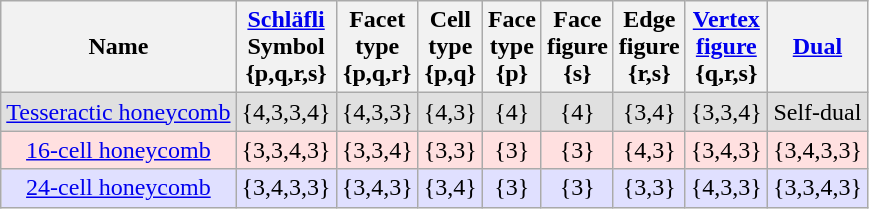<table class="wikitable">
<tr>
<th>Name</th>
<th><a href='#'>Schläfli</a><br>Symbol<br>{p,q,r,s}</th>
<th>Facet<br>type<br>{p,q,r}</th>
<th>Cell<br>type<br>{p,q}</th>
<th>Face<br>type<br>{p}</th>
<th>Face<br>figure<br>{s}</th>
<th>Edge<br>figure<br>{r,s}</th>
<th><a href='#'>Vertex<br>figure</a><br>{q,r,s}</th>
<th><a href='#'>Dual</a></th>
</tr>
<tr BGCOLOR="#e0e0e0" align=center>
<td><a href='#'>Tesseractic honeycomb</a></td>
<td>{4,3,3,4}</td>
<td>{4,3,3}</td>
<td>{4,3}</td>
<td>{4}</td>
<td>{4}</td>
<td>{3,4}</td>
<td>{3,3,4}</td>
<td>Self-dual</td>
</tr>
<tr BGCOLOR="#ffe0e0" align=center>
<td><a href='#'>16-cell honeycomb</a></td>
<td>{3,3,4,3}</td>
<td>{3,3,4}</td>
<td>{3,3}</td>
<td>{3}</td>
<td>{3}</td>
<td>{4,3}</td>
<td>{3,4,3}</td>
<td>{3,4,3,3}</td>
</tr>
<tr BGCOLOR="#e0e0ff" align=center>
<td><a href='#'>24-cell honeycomb</a></td>
<td>{3,4,3,3}</td>
<td>{3,4,3}</td>
<td>{3,4}</td>
<td>{3}</td>
<td>{3}</td>
<td>{3,3}</td>
<td>{4,3,3}</td>
<td>{3,3,4,3}</td>
</tr>
</table>
